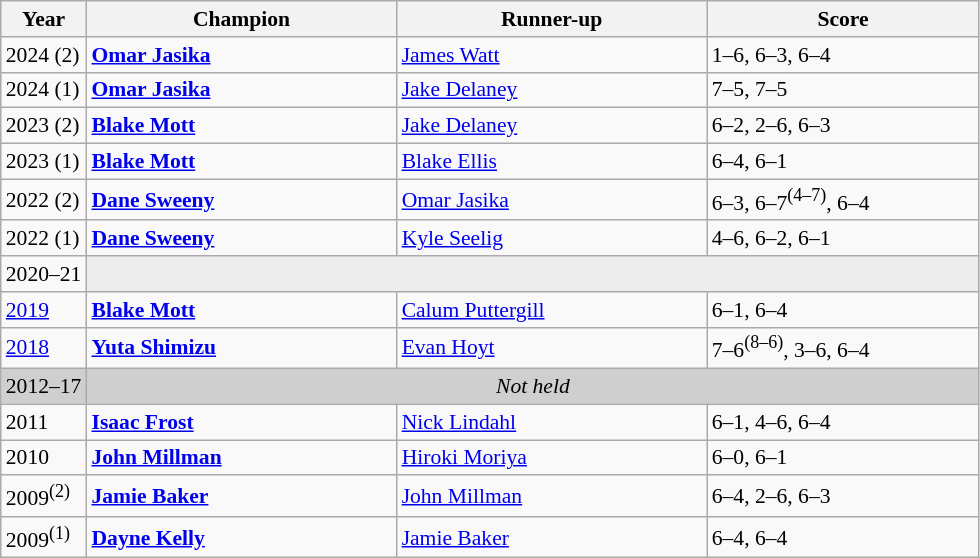<table class="wikitable" style="font-size:90%">
<tr>
<th>Year</th>
<th width="200">Champion</th>
<th width="200">Runner-up</th>
<th width="175">Score</th>
</tr>
<tr>
<td>2024 (2)</td>
<td> <strong><a href='#'>Omar Jasika</a></strong></td>
<td> <a href='#'>James Watt</a></td>
<td>1–6, 6–3, 6–4</td>
</tr>
<tr>
<td>2024 (1)</td>
<td> <strong><a href='#'>Omar Jasika</a></strong></td>
<td> <a href='#'>Jake Delaney</a></td>
<td>7–5, 7–5</td>
</tr>
<tr>
<td>2023 (2)</td>
<td> <strong><a href='#'>Blake Mott</a></strong></td>
<td> <a href='#'>Jake Delaney</a></td>
<td>6–2, 2–6, 6–3</td>
</tr>
<tr>
<td>2023 (1)</td>
<td> <strong><a href='#'>Blake Mott</a></strong></td>
<td> <a href='#'>Blake Ellis</a></td>
<td>6–4, 6–1</td>
</tr>
<tr>
<td>2022 (2)</td>
<td> <strong><a href='#'>Dane Sweeny</a></strong></td>
<td> <a href='#'>Omar Jasika</a></td>
<td>6–3, 6–7<sup>(4–7)</sup>, 6–4</td>
</tr>
<tr>
<td>2022 (1)</td>
<td> <strong><a href='#'>Dane Sweeny</a></strong></td>
<td> <a href='#'>Kyle Seelig</a></td>
<td>4–6, 6–2, 6–1</td>
</tr>
<tr>
<td>2020–21</td>
<td colspan=3 bgcolor="#ededed"></td>
</tr>
<tr>
<td><a href='#'>2019</a></td>
<td> <strong><a href='#'>Blake Mott</a></strong></td>
<td> <a href='#'>Calum Puttergill</a></td>
<td>6–1, 6–4</td>
</tr>
<tr>
<td><a href='#'>2018</a></td>
<td> <strong><a href='#'>Yuta Shimizu</a></strong></td>
<td> <a href='#'>Evan Hoyt</a></td>
<td>7–6<sup>(8–6)</sup>, 3–6, 6–4</td>
</tr>
<tr>
<td style="background:#cfcfcf">2012–17</td>
<td colspan=3 align=center style="background:#cfcfcf"><em>Not held</em></td>
</tr>
<tr>
<td>2011</td>
<td> <strong><a href='#'>Isaac Frost</a></strong></td>
<td> <a href='#'>Nick Lindahl</a></td>
<td>6–1, 4–6, 6–4</td>
</tr>
<tr>
<td>2010</td>
<td> <strong><a href='#'>John Millman</a></strong></td>
<td> <a href='#'>Hiroki Moriya</a></td>
<td>6–0, 6–1</td>
</tr>
<tr>
<td>2009<sup>(2)</sup></td>
<td> <strong><a href='#'>Jamie Baker</a></strong></td>
<td> <a href='#'>John Millman</a></td>
<td>6–4, 2–6, 6–3</td>
</tr>
<tr>
<td>2009<sup>(1)</sup></td>
<td> <strong><a href='#'>Dayne Kelly</a></strong></td>
<td> <a href='#'>Jamie Baker</a></td>
<td>6–4, 6–4</td>
</tr>
</table>
